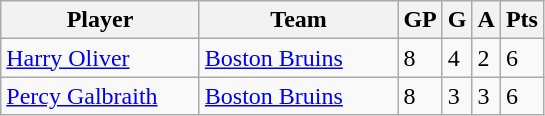<table class="wikitable">
<tr>
<th bgcolor="#DDDDFF" width="125">Player</th>
<th bgcolor="#DDDDFF" width="125">Team</th>
<th bgcolor="#DDDDFF" width="5">GP</th>
<th bgcolor="#DDDDFF" width="5">G</th>
<th bgcolor="#DDDDFF" width="5">A</th>
<th bgcolor="#DDDDFF" width="5">Pts</th>
</tr>
<tr>
<td><a href='#'>Harry Oliver</a></td>
<td><a href='#'>Boston Bruins</a></td>
<td>8</td>
<td>4</td>
<td>2</td>
<td>6</td>
</tr>
<tr>
<td><a href='#'>Percy Galbraith</a></td>
<td><a href='#'>Boston Bruins</a></td>
<td>8</td>
<td>3</td>
<td>3</td>
<td>6</td>
</tr>
</table>
